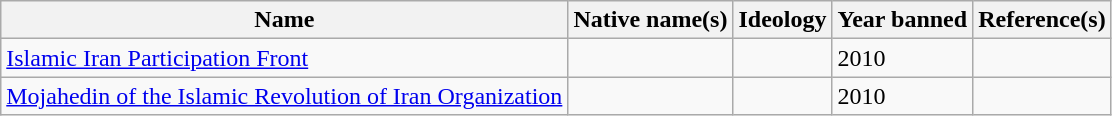<table class="wikitable sortable">
<tr>
<th>Name</th>
<th>Native name(s)</th>
<th>Ideology</th>
<th>Year banned</th>
<th>Reference(s)</th>
</tr>
<tr>
<td><a href='#'>Islamic Iran Participation Front</a></td>
<td></td>
<td></td>
<td>2010</td>
<td></td>
</tr>
<tr>
<td><a href='#'>Mojahedin of the Islamic Revolution of Iran Organization</a></td>
<td></td>
<td></td>
<td>2010</td>
<td></td>
</tr>
</table>
